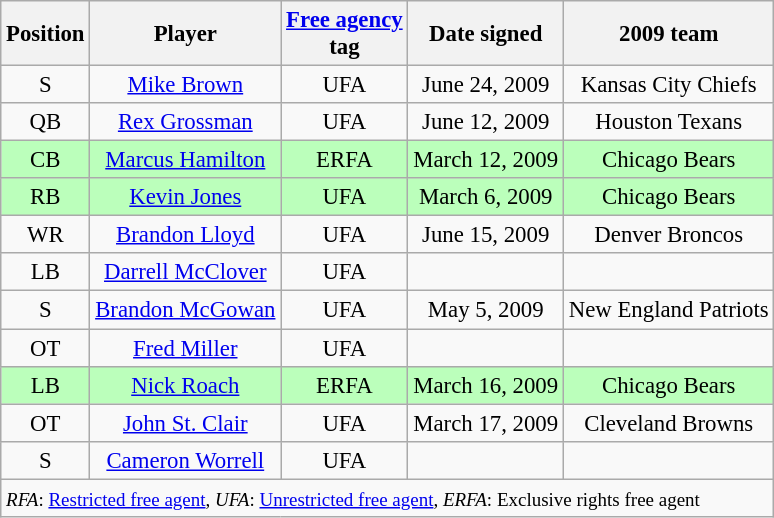<table class="wikitable" style="font-size: 95%;">
<tr>
<th>Position</th>
<th>Player</th>
<th><a href='#'>Free agency</a><br>tag</th>
<th>Date signed</th>
<th>2009 team</th>
</tr>
<tr style="background:#ffddoo; text-align:center;">
<td>S</td>
<td><a href='#'>Mike Brown</a></td>
<td>UFA</td>
<td>June 24, 2009</td>
<td>Kansas City Chiefs</td>
</tr>
<tr style="background:#ffddoo; text-align:center;">
<td>QB</td>
<td><a href='#'>Rex Grossman</a></td>
<td>UFA</td>
<td>June 12, 2009</td>
<td>Houston Texans</td>
</tr>
<tr style="background:#bfb; text-align:center;">
<td>CB</td>
<td><a href='#'>Marcus Hamilton</a></td>
<td>ERFA</td>
<td>March 12, 2009</td>
<td>Chicago Bears</td>
</tr>
<tr style="background:#bfb; text-align:center;">
<td>RB</td>
<td><a href='#'>Kevin Jones</a></td>
<td>UFA</td>
<td>March 6, 2009</td>
<td>Chicago Bears</td>
</tr>
<tr style="background:#ffddoo; text-align:center;">
<td>WR</td>
<td><a href='#'>Brandon Lloyd</a></td>
<td>UFA</td>
<td>June 15, 2009</td>
<td>Denver Broncos</td>
</tr>
<tr style="background:#ffddoo; text-align:center;">
<td>LB</td>
<td><a href='#'>Darrell McClover</a></td>
<td>UFA</td>
<td></td>
<td></td>
</tr>
<tr style="background:#ffddoo; text-align:center;">
<td>S</td>
<td><a href='#'>Brandon McGowan</a></td>
<td>UFA</td>
<td>May 5, 2009</td>
<td>New England Patriots</td>
</tr>
<tr style="background:#ffddoo; text-align:center;">
<td>OT</td>
<td><a href='#'>Fred Miller</a></td>
<td>UFA</td>
<td></td>
<td></td>
</tr>
<tr style="background:#bfb; text-align:center;">
<td>LB</td>
<td><a href='#'>Nick Roach</a></td>
<td>ERFA</td>
<td>March 16, 2009</td>
<td>Chicago Bears</td>
</tr>
<tr style="background:#ffddoo; text-align:center;">
<td>OT</td>
<td><a href='#'>John St. Clair</a></td>
<td>UFA</td>
<td>March 17, 2009</td>
<td>Cleveland Browns</td>
</tr>
<tr style="background:#ffddoo; text-align:center;">
<td>S</td>
<td><a href='#'>Cameron Worrell</a></td>
<td>UFA</td>
<td></td>
<td></td>
</tr>
<tr>
<td colspan="5"><small><em>RFA</em>: <a href='#'>Restricted free agent</a>, <em>UFA</em>: <a href='#'>Unrestricted free agent</a>, <em>ERFA</em>: Exclusive rights free agent</small></td>
</tr>
</table>
